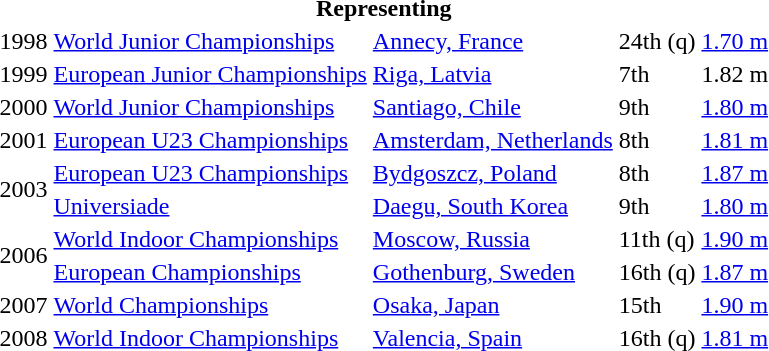<table>
<tr>
<th colspan="5">Representing </th>
</tr>
<tr>
<td>1998</td>
<td><a href='#'>World Junior Championships</a></td>
<td><a href='#'>Annecy, France</a></td>
<td>24th (q)</td>
<td><a href='#'>1.70 m</a></td>
</tr>
<tr>
<td>1999</td>
<td><a href='#'>European Junior Championships</a></td>
<td><a href='#'>Riga, Latvia</a></td>
<td>7th</td>
<td>1.82 m</td>
</tr>
<tr>
<td>2000</td>
<td><a href='#'>World Junior Championships</a></td>
<td><a href='#'>Santiago, Chile</a></td>
<td>9th</td>
<td><a href='#'>1.80 m</a></td>
</tr>
<tr>
<td>2001</td>
<td><a href='#'>European U23 Championships</a></td>
<td><a href='#'>Amsterdam, Netherlands</a></td>
<td>8th</td>
<td><a href='#'>1.81 m</a></td>
</tr>
<tr>
<td rowspan=2>2003</td>
<td><a href='#'>European U23 Championships</a></td>
<td><a href='#'>Bydgoszcz, Poland</a></td>
<td>8th</td>
<td><a href='#'>1.87 m</a></td>
</tr>
<tr>
<td><a href='#'>Universiade</a></td>
<td><a href='#'>Daegu, South Korea</a></td>
<td>9th</td>
<td><a href='#'>1.80 m</a></td>
</tr>
<tr>
<td rowspan=2>2006</td>
<td><a href='#'>World Indoor Championships</a></td>
<td><a href='#'>Moscow, Russia</a></td>
<td>11th (q)</td>
<td><a href='#'>1.90 m</a></td>
</tr>
<tr>
<td><a href='#'>European Championships</a></td>
<td><a href='#'>Gothenburg, Sweden</a></td>
<td>16th (q)</td>
<td><a href='#'>1.87 m</a></td>
</tr>
<tr>
<td>2007</td>
<td><a href='#'>World Championships</a></td>
<td><a href='#'>Osaka, Japan</a></td>
<td>15th</td>
<td><a href='#'>1.90 m</a></td>
</tr>
<tr>
<td>2008</td>
<td><a href='#'>World Indoor Championships</a></td>
<td><a href='#'>Valencia, Spain</a></td>
<td>16th (q)</td>
<td><a href='#'>1.81 m</a></td>
</tr>
</table>
